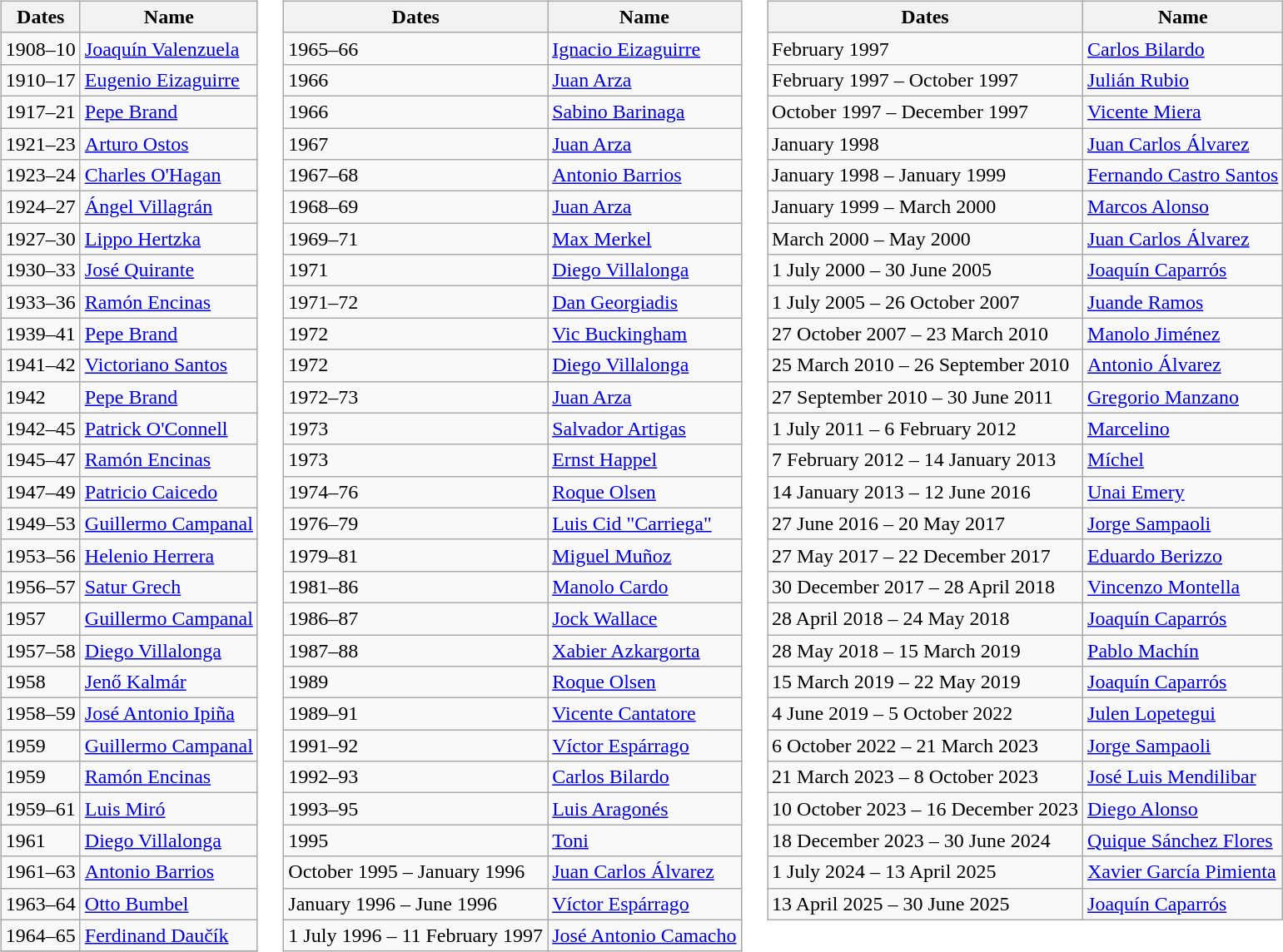<table>
<tr>
<td style="vertical-align:top;"><br><table class="wikitable">
<tr>
<th>Dates</th>
<th>Name</th>
</tr>
<tr>
<td>1908–10</td>
<td> <a href='#'>Joaquín Valenzuela</a></td>
</tr>
<tr>
<td>1910–17</td>
<td> <a href='#'>Eugenio Eizaguirre</a></td>
</tr>
<tr>
<td>1917–21</td>
<td> <a href='#'>Pepe Brand</a></td>
</tr>
<tr>
<td>1921–23</td>
<td> <a href='#'>Arturo Ostos</a></td>
</tr>
<tr>
<td>1923–24</td>
<td> <a href='#'>Charles O'Hagan</a></td>
</tr>
<tr>
<td>1924–27</td>
<td> <a href='#'>Ángel Villagrán</a></td>
</tr>
<tr>
<td>1927–30</td>
<td> <a href='#'>Lippo Hertzka</a></td>
</tr>
<tr>
<td>1930–33</td>
<td> <a href='#'>José Quirante</a></td>
</tr>
<tr>
<td>1933–36</td>
<td> <a href='#'>Ramón Encinas</a></td>
</tr>
<tr>
<td>1939–41</td>
<td> <a href='#'>Pepe Brand</a></td>
</tr>
<tr>
<td>1941–42</td>
<td> <a href='#'>Victoriano Santos</a></td>
</tr>
<tr>
<td>1942</td>
<td> <a href='#'>Pepe Brand</a></td>
</tr>
<tr>
<td>1942–45</td>
<td> <a href='#'>Patrick O'Connell</a></td>
</tr>
<tr>
<td>1945–47</td>
<td> <a href='#'>Ramón Encinas</a></td>
</tr>
<tr>
<td>1947–49</td>
<td> <a href='#'>Patricio Caicedo</a></td>
</tr>
<tr>
<td>1949–53</td>
<td> <a href='#'>Guillermo Campanal</a></td>
</tr>
<tr>
<td>1953–56</td>
<td> <a href='#'>Helenio Herrera</a></td>
</tr>
<tr>
<td>1956–57</td>
<td> <a href='#'>Satur Grech</a></td>
</tr>
<tr>
<td>1957</td>
<td> <a href='#'>Guillermo Campanal</a></td>
</tr>
<tr>
<td>1957–58</td>
<td> <a href='#'>Diego Villalonga</a></td>
</tr>
<tr>
<td>1958</td>
<td> <a href='#'>Jenő Kalmár</a></td>
</tr>
<tr>
<td>1958–59</td>
<td> <a href='#'>José Antonio Ipiña</a></td>
</tr>
<tr>
<td>1959</td>
<td> <a href='#'>Guillermo Campanal</a></td>
</tr>
<tr>
<td>1959</td>
<td> <a href='#'>Ramón Encinas</a></td>
</tr>
<tr>
<td>1959–61</td>
<td> <a href='#'>Luis Miró</a></td>
</tr>
<tr>
<td>1961</td>
<td> <a href='#'>Diego Villalonga</a></td>
</tr>
<tr>
<td>1961–63</td>
<td> <a href='#'>Antonio Barrios</a></td>
</tr>
<tr>
<td>1963–64</td>
<td> <a href='#'>Otto Bumbel</a></td>
</tr>
<tr>
<td>1964–65</td>
<td> <a href='#'>Ferdinand Daučík</a></td>
</tr>
<tr>
</tr>
</table>
</td>
<td style="vertical-align:top;"><br><table class="wikitable">
<tr>
<th>Dates</th>
<th>Name</th>
</tr>
<tr>
<td>1965–66</td>
<td> <a href='#'>Ignacio Eizaguirre</a></td>
</tr>
<tr>
<td>1966</td>
<td> <a href='#'>Juan Arza</a></td>
</tr>
<tr>
<td>1966</td>
<td> <a href='#'>Sabino Barinaga</a></td>
</tr>
<tr>
<td>1967</td>
<td> <a href='#'>Juan Arza</a></td>
</tr>
<tr>
<td>1967–68</td>
<td> <a href='#'>Antonio Barrios</a></td>
</tr>
<tr>
<td>1968–69</td>
<td> <a href='#'>Juan Arza</a></td>
</tr>
<tr>
<td>1969–71</td>
<td> <a href='#'>Max Merkel</a></td>
</tr>
<tr>
<td>1971</td>
<td> <a href='#'>Diego Villalonga</a></td>
</tr>
<tr>
<td>1971–72</td>
<td> <a href='#'>Dan Georgiadis</a></td>
</tr>
<tr>
<td>1972</td>
<td> <a href='#'>Vic Buckingham</a></td>
</tr>
<tr>
<td>1972</td>
<td> <a href='#'>Diego Villalonga</a></td>
</tr>
<tr>
<td>1972–73</td>
<td> <a href='#'>Juan Arza</a></td>
</tr>
<tr>
<td>1973</td>
<td> <a href='#'>Salvador Artigas</a></td>
</tr>
<tr>
<td>1973</td>
<td> <a href='#'>Ernst Happel</a></td>
</tr>
<tr>
<td>1974–76</td>
<td> <a href='#'>Roque Olsen</a></td>
</tr>
<tr>
<td>1976–79</td>
<td> <a href='#'>Luis Cid "Carriega"</a></td>
</tr>
<tr>
<td>1979–81</td>
<td> <a href='#'>Miguel Muñoz</a></td>
</tr>
<tr>
<td>1981–86</td>
<td> <a href='#'>Manolo Cardo</a></td>
</tr>
<tr>
<td>1986–87</td>
<td> <a href='#'>Jock Wallace</a></td>
</tr>
<tr>
<td>1987–88</td>
<td> <a href='#'>Xabier Azkargorta</a></td>
</tr>
<tr>
<td>1989</td>
<td> <a href='#'>Roque Olsen</a></td>
</tr>
<tr>
<td>1989–91</td>
<td>  <a href='#'>Vicente Cantatore</a></td>
</tr>
<tr>
<td>1991–92</td>
<td> <a href='#'>Víctor Espárrago</a></td>
</tr>
<tr>
<td>1992–93</td>
<td> <a href='#'>Carlos Bilardo</a></td>
</tr>
<tr>
<td>1993–95</td>
<td> <a href='#'>Luis Aragonés</a></td>
</tr>
<tr>
<td>1995</td>
<td> <a href='#'>Toni</a></td>
</tr>
<tr>
<td>October 1995 – January 1996</td>
<td> <a href='#'>Juan Carlos Álvarez</a></td>
</tr>
<tr>
<td>January 1996 – June 1996</td>
<td> <a href='#'>Víctor Espárrago</a></td>
</tr>
<tr>
<td>1 July 1996 – 11 February 1997</td>
<td> <a href='#'>José Antonio Camacho</a></td>
</tr>
</table>
</td>
<td style="vertical-align:top;"><br><table class="wikitable">
<tr>
<th>Dates</th>
<th>Name</th>
</tr>
<tr>
<td>February 1997</td>
<td> <a href='#'>Carlos Bilardo</a></td>
</tr>
<tr>
<td>February 1997 – October 1997</td>
<td> <a href='#'>Julián Rubio</a></td>
</tr>
<tr>
<td>October 1997 – December 1997</td>
<td> <a href='#'>Vicente Miera</a></td>
</tr>
<tr>
<td>January 1998</td>
<td> <a href='#'>Juan Carlos Álvarez</a></td>
</tr>
<tr>
<td>January 1998 – January 1999</td>
<td> <a href='#'>Fernando Castro Santos</a></td>
</tr>
<tr>
<td>January 1999 – March 2000</td>
<td> <a href='#'>Marcos Alonso</a></td>
</tr>
<tr>
<td>March 2000 – May 2000</td>
<td> <a href='#'>Juan Carlos Álvarez</a></td>
</tr>
<tr>
<td>1 July 2000 – 30 June 2005</td>
<td> <a href='#'>Joaquín Caparrós</a></td>
</tr>
<tr>
<td>1 July 2005 – 26 October 2007</td>
<td> <a href='#'>Juande Ramos</a></td>
</tr>
<tr>
<td>27 October 2007 – 23 March 2010</td>
<td> <a href='#'>Manolo Jiménez</a></td>
</tr>
<tr>
<td>25 March 2010 – 26 September 2010</td>
<td> <a href='#'>Antonio Álvarez</a></td>
</tr>
<tr>
<td>27 September 2010 – 30 June 2011</td>
<td> <a href='#'>Gregorio Manzano</a></td>
</tr>
<tr>
<td>1 July 2011 – 6 February 2012</td>
<td> <a href='#'>Marcelino</a></td>
</tr>
<tr>
<td>7 February 2012 – 14 January 2013</td>
<td> <a href='#'>Míchel</a></td>
</tr>
<tr>
<td>14 January 2013 – 12 June 2016</td>
<td> <a href='#'>Unai Emery</a></td>
</tr>
<tr>
<td>27 June 2016 – 20 May 2017</td>
<td> <a href='#'>Jorge Sampaoli</a></td>
</tr>
<tr>
<td>27 May 2017 – 22 December 2017</td>
<td> <a href='#'>Eduardo Berizzo</a></td>
</tr>
<tr>
<td>30 December 2017 – 28 April 2018</td>
<td> <a href='#'>Vincenzo Montella</a></td>
</tr>
<tr>
<td>28 April 2018 – 24 May 2018</td>
<td> <a href='#'>Joaquín Caparrós</a></td>
</tr>
<tr>
<td>28 May 2018 – 15 March 2019</td>
<td> <a href='#'>Pablo Machín</a></td>
</tr>
<tr>
<td>15 March 2019 – 22 May 2019</td>
<td> <a href='#'>Joaquín Caparrós</a></td>
</tr>
<tr>
<td>4 June 2019 – 5 October 2022</td>
<td> <a href='#'>Julen Lopetegui</a></td>
</tr>
<tr>
<td>6 October 2022 – 21 March 2023</td>
<td> <a href='#'>Jorge Sampaoli</a></td>
</tr>
<tr>
<td>21 March 2023 – 8 October 2023</td>
<td> <a href='#'>José Luis Mendilibar</a></td>
</tr>
<tr>
<td>10 October 2023 – 16 December 2023</td>
<td> <a href='#'>Diego Alonso</a></td>
</tr>
<tr>
<td>18 December 2023 – 30 June 2024</td>
<td> <a href='#'>Quique Sánchez Flores</a></td>
</tr>
<tr>
<td>1 July 2024 – 13 April 2025</td>
<td> <a href='#'>Xavier García Pimienta</a></td>
</tr>
<tr>
<td>13 April 2025 – 30 June 2025</td>
<td> <a href='#'>Joaquín Caparrós</a></td>
</tr>
</table>
</td>
</tr>
</table>
